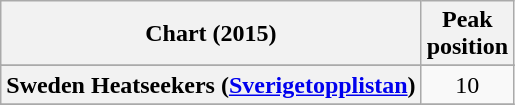<table class="wikitable sortable plainrowheaders" style="text-align:center">
<tr>
<th scope="col">Chart (2015)</th>
<th scope="col">Peak<br>position</th>
</tr>
<tr>
</tr>
<tr>
</tr>
<tr>
<th scope="row">Sweden Heatseekers (<a href='#'>Sverigetopplistan</a>)</th>
<td>10</td>
</tr>
<tr>
</tr>
</table>
